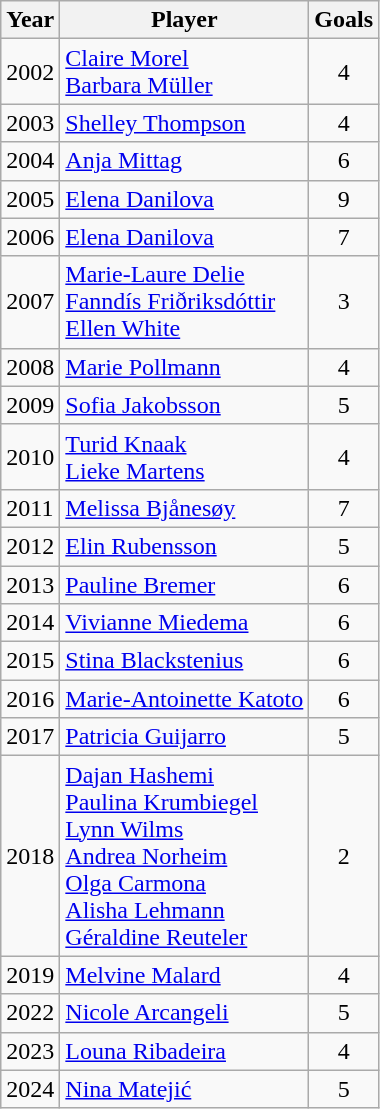<table class="wikitable">
<tr>
<th>Year</th>
<th>Player</th>
<th>Goals</th>
</tr>
<tr>
<td>2002</td>
<td> <a href='#'>Claire Morel</a><br> <a href='#'>Barbara Müller</a></td>
<td align=center>4</td>
</tr>
<tr>
<td>2003</td>
<td> <a href='#'>Shelley Thompson</a></td>
<td align=center>4</td>
</tr>
<tr>
<td>2004</td>
<td> <a href='#'>Anja Mittag</a></td>
<td align=center>6</td>
</tr>
<tr>
<td>2005</td>
<td> <a href='#'>Elena Danilova</a></td>
<td align=center>9</td>
</tr>
<tr>
<td>2006</td>
<td> <a href='#'>Elena Danilova</a></td>
<td align=center>7</td>
</tr>
<tr>
<td>2007</td>
<td> <a href='#'>Marie-Laure Delie</a><br> <a href='#'>Fanndís Friðriksdóttir</a> <br> <a href='#'>Ellen White</a></td>
<td align=center>3</td>
</tr>
<tr>
<td>2008</td>
<td> <a href='#'>Marie Pollmann</a></td>
<td align=center>4</td>
</tr>
<tr>
<td>2009</td>
<td> <a href='#'>Sofia Jakobsson</a></td>
<td align=center>5</td>
</tr>
<tr>
<td>2010</td>
<td> <a href='#'>Turid Knaak</a> <br> <a href='#'>Lieke Martens</a></td>
<td align=center>4</td>
</tr>
<tr>
<td>2011</td>
<td> <a href='#'>Melissa Bjånesøy</a></td>
<td align=center>7</td>
</tr>
<tr>
<td>2012</td>
<td> <a href='#'>Elin Rubensson</a></td>
<td align=center>5</td>
</tr>
<tr>
<td>2013</td>
<td> <a href='#'>Pauline Bremer</a></td>
<td align=center>6</td>
</tr>
<tr>
<td>2014</td>
<td> <a href='#'>Vivianne Miedema</a></td>
<td align=center>6</td>
</tr>
<tr>
<td>2015</td>
<td> <a href='#'>Stina Blackstenius</a></td>
<td align=center>6</td>
</tr>
<tr>
<td>2016</td>
<td> <a href='#'>Marie-Antoinette Katoto</a></td>
<td align=center>6</td>
</tr>
<tr>
<td>2017</td>
<td> <a href='#'>Patricia Guijarro</a></td>
<td align=center>5</td>
</tr>
<tr>
<td>2018</td>
<td> <a href='#'>Dajan Hashemi</a><br> <a href='#'>Paulina Krumbiegel</a><br> <a href='#'>Lynn Wilms</a><br> <a href='#'>Andrea Norheim</a><br> <a href='#'>Olga Carmona</a><br> <a href='#'>Alisha Lehmann</a><br> <a href='#'>Géraldine Reuteler</a></td>
<td align=center>2</td>
</tr>
<tr>
<td>2019</td>
<td> <a href='#'>Melvine Malard</a></td>
<td align=center>4</td>
</tr>
<tr>
<td>2022</td>
<td> <a href='#'>Nicole Arcangeli</a></td>
<td align=center>5</td>
</tr>
<tr>
<td>2023</td>
<td> <a href='#'>Louna Ribadeira</a></td>
<td align=center>4</td>
</tr>
<tr>
<td>2024</td>
<td> <a href='#'>Nina Matejić</a></td>
<td align=center>5</td>
</tr>
</table>
